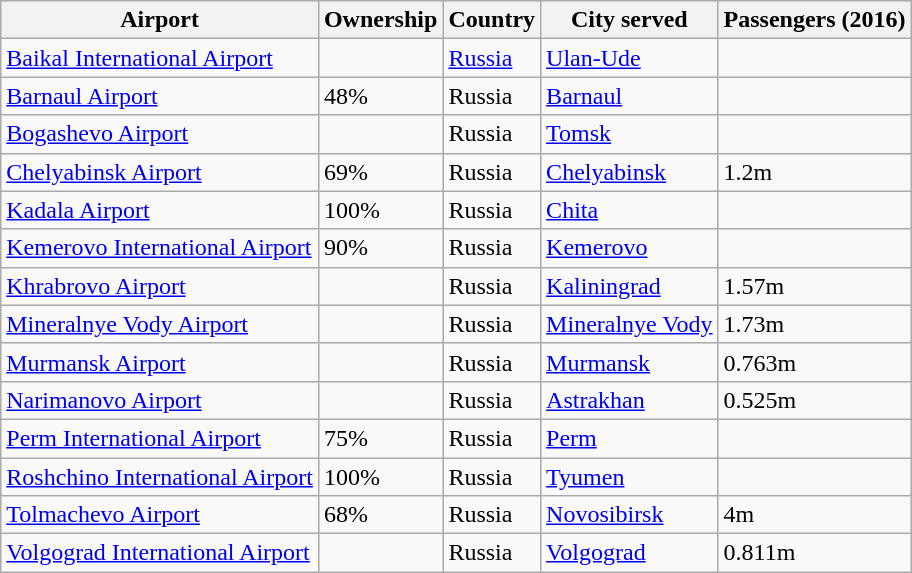<table class="wikitable sortable">
<tr>
<th>Airport</th>
<th>Ownership</th>
<th>Country</th>
<th>City served</th>
<th>Passengers (2016)</th>
</tr>
<tr>
<td><a href='#'>Baikal International Airport</a></td>
<td></td>
<td><a href='#'>Russia</a></td>
<td><a href='#'>Ulan-Ude</a></td>
<td></td>
</tr>
<tr>
<td><a href='#'>Barnaul Airport</a></td>
<td>48%</td>
<td>Russia</td>
<td><a href='#'>Barnaul</a></td>
<td></td>
</tr>
<tr>
<td><a href='#'>Bogashevo Airport</a></td>
<td></td>
<td>Russia</td>
<td><a href='#'>Tomsk</a></td>
<td></td>
</tr>
<tr>
<td><a href='#'>Chelyabinsk Airport</a></td>
<td>69%</td>
<td>Russia</td>
<td><a href='#'>Chelyabinsk</a></td>
<td>1.2m</td>
</tr>
<tr>
<td><a href='#'>Kadala Airport</a></td>
<td>100%</td>
<td>Russia</td>
<td><a href='#'>Chita</a></td>
<td></td>
</tr>
<tr>
<td><a href='#'>Kemerovo International Airport</a></td>
<td>90%</td>
<td>Russia</td>
<td><a href='#'>Kemerovo</a></td>
<td></td>
</tr>
<tr>
<td><a href='#'>Khrabrovo Airport</a></td>
<td></td>
<td>Russia</td>
<td><a href='#'>Kaliningrad</a></td>
<td>1.57m</td>
</tr>
<tr>
<td><a href='#'>Mineralnye Vody Airport</a></td>
<td></td>
<td>Russia</td>
<td><a href='#'>Mineralnye Vody</a></td>
<td>1.73m</td>
</tr>
<tr>
<td><a href='#'>Murmansk Airport</a></td>
<td></td>
<td>Russia</td>
<td><a href='#'>Murmansk</a></td>
<td>0.763m</td>
</tr>
<tr>
<td><a href='#'>Narimanovo Airport</a></td>
<td></td>
<td>Russia</td>
<td><a href='#'>Astrakhan</a></td>
<td>0.525m</td>
</tr>
<tr>
<td><a href='#'>Perm International Airport</a></td>
<td>75%</td>
<td>Russia</td>
<td><a href='#'>Perm</a></td>
<td></td>
</tr>
<tr>
<td><a href='#'>Roshchino International Airport</a></td>
<td>100%</td>
<td>Russia</td>
<td><a href='#'>Tyumen</a></td>
<td></td>
</tr>
<tr>
<td><a href='#'>Tolmachevo Airport</a></td>
<td>68%</td>
<td>Russia</td>
<td><a href='#'>Novosibirsk</a></td>
<td>4m</td>
</tr>
<tr>
<td><a href='#'>Volgograd International Airport</a></td>
<td></td>
<td>Russia</td>
<td><a href='#'>Volgograd</a></td>
<td>0.811m</td>
</tr>
</table>
